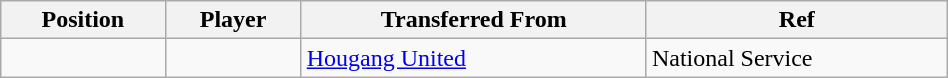<table class="wikitable sortable" style="width:50%; text-align:center; font-size:100%; text-align:left;">
<tr>
<th><strong>Position</strong></th>
<th><strong>Player</strong></th>
<th><strong>Transferred From</strong></th>
<th><strong>Ref</strong></th>
</tr>
<tr>
<td></td>
<td></td>
<td> <a href='#'>Hougang United</a></td>
<td>National Service</td>
</tr>
</table>
